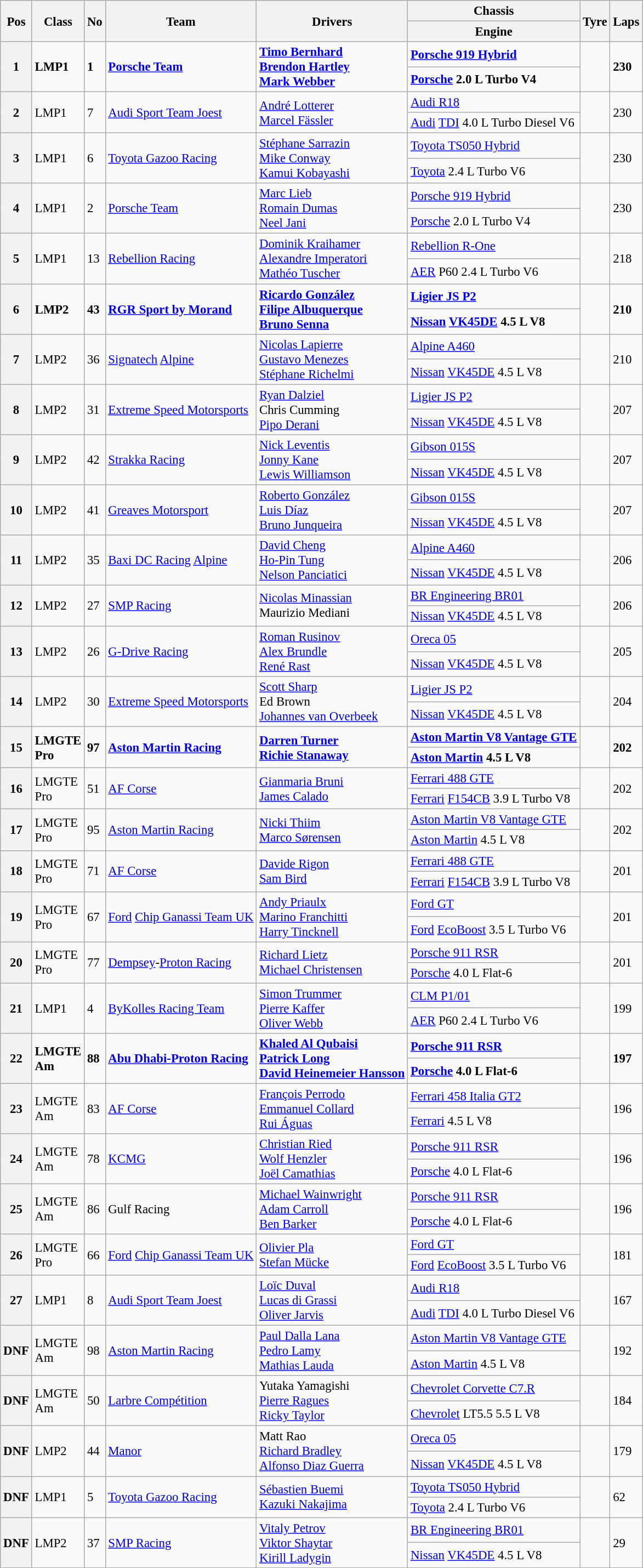<table class="wikitable" style="font-size: 95%;">
<tr>
<th rowspan=2>Pos</th>
<th rowspan=2>Class</th>
<th rowspan=2>No</th>
<th rowspan=2>Team</th>
<th rowspan=2>Drivers</th>
<th>Chassis</th>
<th rowspan=2>Tyre</th>
<th rowspan=2>Laps</th>
</tr>
<tr>
<th>Engine</th>
</tr>
<tr style="font-weight:bold">
<th rowspan=2>1</th>
<td rowspan=2>LMP1</td>
<td rowspan=2>1</td>
<td rowspan=2> <a href='#'>Porsche Team</a></td>
<td rowspan=2> <a href='#'>Timo Bernhard</a><br> <a href='#'>Brendon Hartley</a><br> <a href='#'>Mark Webber</a></td>
<td><a href='#'>Porsche 919 Hybrid</a></td>
<td rowspan=2></td>
<td rowspan=2>230</td>
</tr>
<tr style="font-weight:bold">
<td><a href='#'>Porsche</a> 2.0 L Turbo V4</td>
</tr>
<tr>
<th rowspan=2>2</th>
<td rowspan=2>LMP1</td>
<td rowspan=2>7</td>
<td rowspan=2> <a href='#'>Audi Sport Team Joest</a></td>
<td rowspan=2> <a href='#'>André Lotterer</a><br> <a href='#'>Marcel Fässler</a></td>
<td><a href='#'>Audi R18</a></td>
<td rowspan=2></td>
<td rowspan=2>230</td>
</tr>
<tr>
<td><a href='#'>Audi</a> <a href='#'>TDI</a> 4.0 L Turbo Diesel V6</td>
</tr>
<tr>
<th rowspan=2>3</th>
<td rowspan=2>LMP1</td>
<td rowspan=2>6</td>
<td rowspan=2> <a href='#'>Toyota Gazoo Racing</a></td>
<td rowspan=2> <a href='#'>Stéphane Sarrazin</a><br> <a href='#'>Mike Conway</a><br> <a href='#'>Kamui Kobayashi</a></td>
<td><a href='#'>Toyota TS050 Hybrid</a></td>
<td rowspan=2></td>
<td rowspan=2>230</td>
</tr>
<tr>
<td><a href='#'>Toyota</a> 2.4 L Turbo V6</td>
</tr>
<tr>
<th rowspan=2>4</th>
<td rowspan=2>LMP1</td>
<td rowspan=2>2</td>
<td rowspan=2> <a href='#'>Porsche Team</a></td>
<td rowspan=2> <a href='#'>Marc Lieb</a><br> <a href='#'>Romain Dumas</a><br> <a href='#'>Neel Jani</a></td>
<td><a href='#'>Porsche 919 Hybrid</a></td>
<td rowspan=2></td>
<td rowspan=2>230</td>
</tr>
<tr>
<td><a href='#'>Porsche</a> 2.0 L Turbo V4</td>
</tr>
<tr>
<th rowspan=2>5</th>
<td rowspan=2>LMP1</td>
<td rowspan=2>13</td>
<td rowspan=2> <a href='#'>Rebellion Racing</a></td>
<td rowspan=2> <a href='#'>Dominik Kraihamer</a><br> <a href='#'>Alexandre Imperatori</a><br> <a href='#'>Mathéo Tuscher</a></td>
<td><a href='#'>Rebellion R-One</a></td>
<td rowspan=2></td>
<td rowspan=2>218</td>
</tr>
<tr>
<td><a href='#'>AER</a> P60 2.4 L Turbo V6</td>
</tr>
<tr style="font-weight:bold">
<th rowspan=2>6</th>
<td rowspan=2>LMP2</td>
<td rowspan=2>43</td>
<td rowspan=2> <a href='#'>RGR Sport by Morand</a></td>
<td rowspan=2> <a href='#'>Ricardo González</a><br> <a href='#'>Filipe Albuquerque</a><br> <a href='#'>Bruno Senna</a></td>
<td><a href='#'>Ligier JS P2</a></td>
<td rowspan=2></td>
<td rowspan=2>210</td>
</tr>
<tr style="font-weight:bold">
<td><a href='#'>Nissan</a> <a href='#'>VK45DE</a> 4.5 L V8</td>
</tr>
<tr>
<th rowspan=2>7</th>
<td rowspan=2>LMP2</td>
<td rowspan=2>36</td>
<td rowspan=2> <a href='#'>Signatech</a> <a href='#'>Alpine</a></td>
<td rowspan=2> <a href='#'>Nicolas Lapierre</a><br> <a href='#'>Gustavo Menezes</a><br> <a href='#'>Stéphane Richelmi</a></td>
<td><a href='#'>Alpine A460</a></td>
<td rowspan=2></td>
<td rowspan=2>210</td>
</tr>
<tr>
<td><a href='#'>Nissan</a> <a href='#'>VK45DE</a> 4.5 L V8</td>
</tr>
<tr>
<th rowspan=2>8</th>
<td rowspan=2>LMP2</td>
<td rowspan=2>31</td>
<td rowspan=2> <a href='#'>Extreme Speed Motorsports</a></td>
<td rowspan=2> <a href='#'>Ryan Dalziel</a><br> Chris Cumming<br> <a href='#'>Pipo Derani</a></td>
<td><a href='#'>Ligier JS P2</a></td>
<td rowspan=2></td>
<td rowspan=2>207</td>
</tr>
<tr>
<td><a href='#'>Nissan</a> <a href='#'>VK45DE</a> 4.5 L V8</td>
</tr>
<tr>
<th rowspan=2>9</th>
<td rowspan=2>LMP2</td>
<td rowspan=2>42</td>
<td rowspan=2> <a href='#'>Strakka Racing</a></td>
<td rowspan=2> <a href='#'>Nick Leventis</a><br> <a href='#'>Jonny Kane</a><br> <a href='#'>Lewis Williamson</a></td>
<td><a href='#'>Gibson 015S</a></td>
<td rowspan=2></td>
<td rowspan=2>207</td>
</tr>
<tr>
<td><a href='#'>Nissan</a> <a href='#'>VK45DE</a> 4.5 L V8</td>
</tr>
<tr>
<th rowspan=2>10</th>
<td rowspan=2>LMP2</td>
<td rowspan=2>41</td>
<td rowspan=2> <a href='#'>Greaves Motorsport</a></td>
<td rowspan=2> <a href='#'>Roberto González</a><br> <a href='#'>Luis Díaz</a><br> <a href='#'>Bruno Junqueira</a></td>
<td><a href='#'>Gibson 015S</a></td>
<td rowspan=2></td>
<td rowspan=2>207</td>
</tr>
<tr>
<td><a href='#'>Nissan</a> <a href='#'>VK45DE</a> 4.5 L V8</td>
</tr>
<tr>
<th rowspan=2>11</th>
<td rowspan=2>LMP2</td>
<td rowspan=2>35</td>
<td rowspan=2> <a href='#'>Baxi DC Racing</a> <a href='#'>Alpine</a></td>
<td rowspan=2> <a href='#'>David Cheng</a><br> <a href='#'>Ho-Pin Tung</a><br> <a href='#'>Nelson Panciatici</a></td>
<td><a href='#'>Alpine A460</a></td>
<td rowspan=2></td>
<td rowspan=2>206</td>
</tr>
<tr>
<td><a href='#'>Nissan</a> <a href='#'>VK45DE</a> 4.5 L V8</td>
</tr>
<tr>
<th rowspan=2>12</th>
<td rowspan=2>LMP2</td>
<td rowspan=2>27</td>
<td rowspan=2> <a href='#'>SMP Racing</a></td>
<td rowspan=2> <a href='#'>Nicolas Minassian</a><br> Maurizio Mediani</td>
<td><a href='#'>BR Engineering BR01</a></td>
<td rowspan=2></td>
<td rowspan=2>206</td>
</tr>
<tr>
<td><a href='#'>Nissan</a> <a href='#'>VK45DE</a> 4.5 L V8</td>
</tr>
<tr>
<th rowspan=2>13</th>
<td rowspan=2>LMP2</td>
<td rowspan=2>26</td>
<td rowspan=2> <a href='#'>G-Drive Racing</a></td>
<td rowspan=2> <a href='#'>Roman Rusinov</a><br> <a href='#'>Alex Brundle</a><br> <a href='#'>René Rast</a></td>
<td><a href='#'>Oreca 05</a></td>
<td rowspan=2></td>
<td rowspan=2>205</td>
</tr>
<tr>
<td><a href='#'>Nissan</a> <a href='#'>VK45DE</a> 4.5 L V8</td>
</tr>
<tr>
<th rowspan=2>14</th>
<td rowspan=2>LMP2</td>
<td rowspan=2>30</td>
<td rowspan=2> <a href='#'>Extreme Speed Motorsports</a></td>
<td rowspan=2> <a href='#'>Scott Sharp</a><br> Ed Brown<br> <a href='#'>Johannes van Overbeek</a></td>
<td><a href='#'>Ligier JS P2</a></td>
<td rowspan=2></td>
<td rowspan=2>204</td>
</tr>
<tr>
<td><a href='#'>Nissan</a> <a href='#'>VK45DE</a> 4.5 L V8</td>
</tr>
<tr style="font-weight:bold">
<th rowspan=2>15</th>
<td rowspan=2>LMGTE<br>Pro</td>
<td rowspan=2>97</td>
<td rowspan=2> <a href='#'>Aston Martin Racing</a></td>
<td rowspan=2> <a href='#'>Darren Turner</a><br> <a href='#'>Richie Stanaway</a></td>
<td><a href='#'>Aston Martin V8 Vantage GTE</a></td>
<td rowspan=2></td>
<td rowspan=2>202</td>
</tr>
<tr style="font-weight:bold">
<td><a href='#'>Aston Martin</a> 4.5 L V8</td>
</tr>
<tr>
<th rowspan=2>16</th>
<td rowspan=2>LMGTE<br>Pro</td>
<td rowspan=2>51</td>
<td rowspan=2> <a href='#'>AF Corse</a></td>
<td rowspan=2> <a href='#'>Gianmaria Bruni</a><br> <a href='#'>James Calado</a></td>
<td><a href='#'>Ferrari 488 GTE</a></td>
<td rowspan=2></td>
<td rowspan=2>202</td>
</tr>
<tr>
<td><a href='#'>Ferrari</a> <a href='#'>F154CB</a> 3.9 L Turbo V8</td>
</tr>
<tr>
<th rowspan=2>17</th>
<td rowspan=2>LMGTE<br>Pro</td>
<td rowspan=2>95</td>
<td rowspan=2> <a href='#'>Aston Martin Racing</a></td>
<td rowspan=2> <a href='#'>Nicki Thiim</a><br> <a href='#'>Marco Sørensen</a></td>
<td><a href='#'>Aston Martin V8 Vantage GTE</a></td>
<td rowspan=2></td>
<td rowspan=2>202</td>
</tr>
<tr>
<td><a href='#'>Aston Martin</a> 4.5 L V8</td>
</tr>
<tr>
<th rowspan=2>18</th>
<td rowspan=2>LMGTE<br>Pro</td>
<td rowspan=2>71</td>
<td rowspan=2> <a href='#'>AF Corse</a></td>
<td rowspan=2> <a href='#'>Davide Rigon</a><br> <a href='#'>Sam Bird</a></td>
<td><a href='#'>Ferrari 488 GTE</a></td>
<td rowspan=2></td>
<td rowspan=2>201</td>
</tr>
<tr>
<td><a href='#'>Ferrari</a> <a href='#'>F154CB</a> 3.9 L Turbo V8</td>
</tr>
<tr>
<th rowspan=2>19</th>
<td rowspan=2>LMGTE<br>Pro</td>
<td rowspan=2>67</td>
<td rowspan=2> <a href='#'>Ford</a> <a href='#'>Chip Ganassi Team UK</a></td>
<td rowspan=2> <a href='#'>Andy Priaulx</a><br> <a href='#'>Marino Franchitti</a><br> <a href='#'>Harry Tincknell</a></td>
<td><a href='#'>Ford GT</a></td>
<td rowspan=2></td>
<td rowspan=2>201</td>
</tr>
<tr>
<td><a href='#'>Ford</a> <a href='#'>EcoBoost</a> 3.5 L Turbo V6</td>
</tr>
<tr>
<th rowspan=2>20</th>
<td rowspan=2>LMGTE<br>Pro</td>
<td rowspan=2>77</td>
<td rowspan=2> <a href='#'>Dempsey</a>-<a href='#'>Proton Racing</a></td>
<td rowspan=2> <a href='#'>Richard Lietz</a><br> <a href='#'>Michael Christensen</a></td>
<td><a href='#'>Porsche 911 RSR</a></td>
<td rowspan=2></td>
<td rowspan=2>201</td>
</tr>
<tr>
<td><a href='#'>Porsche</a> 4.0 L Flat-6</td>
</tr>
<tr>
<th rowspan=2>21</th>
<td rowspan=2>LMP1</td>
<td rowspan=2>4</td>
<td rowspan=2> <a href='#'>ByKolles Racing Team</a></td>
<td rowspan=2> <a href='#'>Simon Trummer</a><br> <a href='#'>Pierre Kaffer</a><br> <a href='#'>Oliver Webb</a></td>
<td><a href='#'>CLM P1/01</a></td>
<td rowspan=2></td>
<td rowspan=2>199</td>
</tr>
<tr>
<td><a href='#'>AER</a> P60 2.4 L Turbo V6</td>
</tr>
<tr style="font-weight:bold">
<th rowspan=2>22</th>
<td rowspan=2>LMGTE<br>Am</td>
<td rowspan=2>88</td>
<td rowspan=2> <a href='#'>Abu Dhabi-Proton Racing</a></td>
<td rowspan=2> <a href='#'>Khaled Al Qubaisi</a><br> <a href='#'>Patrick Long</a><br> <a href='#'>David Heinemeier Hansson</a></td>
<td><a href='#'>Porsche 911 RSR</a></td>
<td rowspan=2></td>
<td rowspan=2>197</td>
</tr>
<tr style="font-weight:bold">
<td><a href='#'>Porsche</a> 4.0 L Flat-6</td>
</tr>
<tr>
<th rowspan=2>23</th>
<td rowspan=2>LMGTE<br>Am</td>
<td rowspan=2>83</td>
<td rowspan=2> <a href='#'>AF Corse</a></td>
<td rowspan=2> <a href='#'>François Perrodo</a><br> <a href='#'>Emmanuel Collard</a><br> <a href='#'>Rui Águas</a></td>
<td><a href='#'>Ferrari 458 Italia GT2</a></td>
<td rowspan=2></td>
<td rowspan=2>196</td>
</tr>
<tr>
<td><a href='#'>Ferrari</a> 4.5 L V8</td>
</tr>
<tr>
<th rowspan=2>24</th>
<td rowspan=2>LMGTE<br>Am</td>
<td rowspan=2>78</td>
<td rowspan=2> <a href='#'>KCMG</a></td>
<td rowspan=2> <a href='#'>Christian Ried</a><br> <a href='#'>Wolf Henzler</a><br> <a href='#'>Joël Camathias</a></td>
<td><a href='#'>Porsche 911 RSR</a></td>
<td rowspan=2></td>
<td rowspan=2>196</td>
</tr>
<tr>
<td><a href='#'>Porsche</a> 4.0 L Flat-6</td>
</tr>
<tr>
<th rowspan=2>25</th>
<td rowspan=2>LMGTE<br>Am</td>
<td rowspan=2>86</td>
<td rowspan=2> Gulf Racing</td>
<td rowspan=2> <a href='#'>Michael Wainwright</a><br> <a href='#'>Adam Carroll</a><br> <a href='#'>Ben Barker</a></td>
<td><a href='#'>Porsche 911 RSR</a></td>
<td rowspan=2></td>
<td rowspan=2>196</td>
</tr>
<tr>
<td><a href='#'>Porsche</a> 4.0 L Flat-6</td>
</tr>
<tr>
<th rowspan=2>26</th>
<td rowspan=2>LMGTE<br>Pro</td>
<td rowspan=2>66</td>
<td rowspan=2> <a href='#'>Ford</a> <a href='#'>Chip Ganassi Team UK</a></td>
<td rowspan=2> <a href='#'>Olivier Pla</a><br> <a href='#'>Stefan Mücke</a></td>
<td><a href='#'>Ford GT</a></td>
<td rowspan=2></td>
<td rowspan=2>181</td>
</tr>
<tr>
<td><a href='#'>Ford</a> <a href='#'>EcoBoost</a> 3.5 L Turbo V6</td>
</tr>
<tr>
<th rowspan=2>27</th>
<td rowspan=2>LMP1</td>
<td rowspan=2>8</td>
<td rowspan=2> <a href='#'>Audi Sport Team Joest</a></td>
<td rowspan=2> <a href='#'>Loïc Duval</a><br> <a href='#'>Lucas di Grassi</a><br> <a href='#'>Oliver Jarvis</a></td>
<td><a href='#'>Audi R18</a></td>
<td rowspan=2></td>
<td rowspan=2>167</td>
</tr>
<tr>
<td><a href='#'>Audi</a> <a href='#'>TDI</a> 4.0 L Turbo Diesel V6</td>
</tr>
<tr>
<th rowspan=2>DNF</th>
<td rowspan=2>LMGTE<br>Am</td>
<td rowspan=2>98</td>
<td rowspan=2> <a href='#'>Aston Martin Racing</a></td>
<td rowspan=2> <a href='#'>Paul Dalla Lana</a><br> <a href='#'>Pedro Lamy</a><br> <a href='#'>Mathias Lauda</a></td>
<td><a href='#'>Aston Martin V8 Vantage GTE</a></td>
<td rowspan=2></td>
<td rowspan=2>192</td>
</tr>
<tr>
<td><a href='#'>Aston Martin</a> 4.5 L V8</td>
</tr>
<tr>
<th rowspan=2>DNF</th>
<td rowspan=2>LMGTE<br>Am</td>
<td rowspan=2>50</td>
<td rowspan=2> <a href='#'>Larbre Compétition</a></td>
<td rowspan=2> Yutaka Yamagishi<br> <a href='#'>Pierre Ragues</a><br> <a href='#'>Ricky Taylor</a></td>
<td><a href='#'>Chevrolet Corvette C7.R</a></td>
<td rowspan=2></td>
<td rowspan=2>184</td>
</tr>
<tr>
<td><a href='#'>Chevrolet</a> LT5.5  5.5 L V8</td>
</tr>
<tr>
<th rowspan=2>DNF</th>
<td rowspan=2>LMP2</td>
<td rowspan=2>44</td>
<td rowspan=2> <a href='#'>Manor</a></td>
<td rowspan=2> Matt Rao<br> <a href='#'>Richard Bradley</a><br> <a href='#'>Alfonso Diaz Guerra</a></td>
<td><a href='#'>Oreca 05</a></td>
<td rowspan=2></td>
<td rowspan=2>179</td>
</tr>
<tr>
<td><a href='#'>Nissan</a> <a href='#'>VK45DE</a> 4.5 L V8</td>
</tr>
<tr>
<th rowspan=2>DNF</th>
<td rowspan=2>LMP1</td>
<td rowspan=2>5</td>
<td rowspan=2> <a href='#'>Toyota Gazoo Racing</a></td>
<td rowspan=2> <a href='#'>Sébastien Buemi</a><br> <a href='#'>Kazuki Nakajima</a></td>
<td><a href='#'>Toyota TS050 Hybrid</a></td>
<td rowspan=2></td>
<td rowspan=2>62</td>
</tr>
<tr>
<td><a href='#'>Toyota</a> 2.4 L Turbo V6</td>
</tr>
<tr>
<th rowspan=2>DNF</th>
<td rowspan=2>LMP2</td>
<td rowspan=2>37</td>
<td rowspan=2> <a href='#'>SMP Racing</a></td>
<td rowspan=2> <a href='#'>Vitaly Petrov</a><br> <a href='#'>Viktor Shaytar</a><br> <a href='#'>Kirill Ladygin</a></td>
<td><a href='#'>BR Engineering BR01</a></td>
<td rowspan=2></td>
<td rowspan=2>29</td>
</tr>
<tr>
<td><a href='#'>Nissan</a> <a href='#'>VK45DE</a> 4.5 L V8</td>
</tr>
</table>
